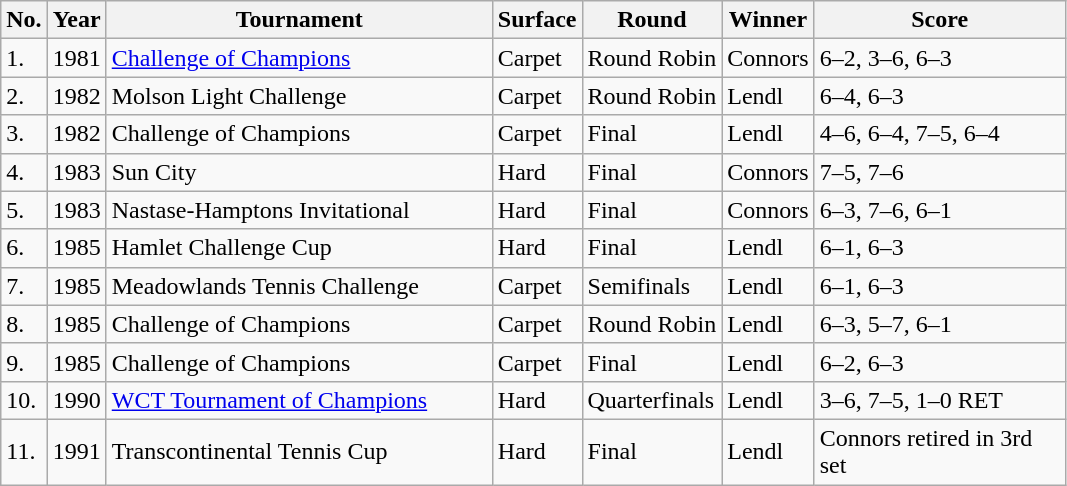<table class="sortable wikitable">
<tr>
<th>No.</th>
<th>Year</th>
<th width=250>Tournament</th>
<th>Surface</th>
<th>Round</th>
<th>Winner</th>
<th width=160>Score</th>
</tr>
<tr>
<td>1.</td>
<td>1981</td>
<td><a href='#'>Challenge of Champions</a></td>
<td>Carpet</td>
<td>Round Robin</td>
<td>Connors</td>
<td>6–2, 3–6, 6–3</td>
</tr>
<tr>
<td>2.</td>
<td>1982</td>
<td>Molson Light Challenge</td>
<td>Carpet</td>
<td>Round Robin</td>
<td>Lendl</td>
<td>6–4, 6–3</td>
</tr>
<tr>
<td>3.</td>
<td>1982</td>
<td>Challenge of Champions</td>
<td>Carpet</td>
<td>Final</td>
<td>Lendl</td>
<td>4–6, 6–4, 7–5, 6–4</td>
</tr>
<tr>
<td>4.</td>
<td>1983</td>
<td>Sun City</td>
<td>Hard</td>
<td>Final</td>
<td>Connors</td>
<td>7–5, 7–6</td>
</tr>
<tr>
<td>5.</td>
<td>1983</td>
<td>Nastase-Hamptons Invitational</td>
<td>Hard</td>
<td>Final</td>
<td>Connors</td>
<td>6–3, 7–6, 6–1</td>
</tr>
<tr>
<td>6.</td>
<td>1985</td>
<td>Hamlet Challenge Cup</td>
<td>Hard</td>
<td>Final</td>
<td>Lendl</td>
<td>6–1, 6–3</td>
</tr>
<tr>
<td>7.</td>
<td>1985</td>
<td>Meadowlands Tennis Challenge</td>
<td>Carpet</td>
<td>Semifinals</td>
<td>Lendl</td>
<td>6–1, 6–3</td>
</tr>
<tr>
<td>8.</td>
<td>1985</td>
<td>Challenge of Champions</td>
<td>Carpet</td>
<td>Round Robin</td>
<td>Lendl</td>
<td>6–3, 5–7, 6–1</td>
</tr>
<tr>
<td>9.</td>
<td>1985</td>
<td>Challenge of Champions</td>
<td>Carpet</td>
<td>Final</td>
<td>Lendl</td>
<td>6–2, 6–3</td>
</tr>
<tr>
<td>10.</td>
<td>1990</td>
<td><a href='#'>WCT Tournament of Champions</a></td>
<td>Hard</td>
<td>Quarterfinals</td>
<td>Lendl</td>
<td>3–6, 7–5, 1–0 RET</td>
</tr>
<tr>
<td>11.</td>
<td>1991</td>
<td>Transcontinental Tennis Cup</td>
<td>Hard</td>
<td>Final</td>
<td>Lendl</td>
<td>Connors retired in 3rd set</td>
</tr>
</table>
